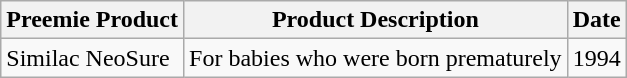<table class="wikitable" border="1">
<tr>
<th>Preemie Product</th>
<th>Product Description</th>
<th>Date</th>
</tr>
<tr>
<td>Similac NeoSure</td>
<td>For babies who were born prematurely</td>
<td>1994</td>
</tr>
</table>
